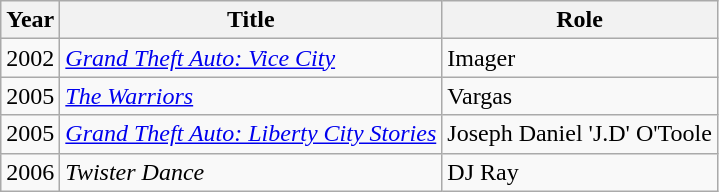<table class="wikitable sortable">
<tr>
<th>Year</th>
<th>Title</th>
<th class="unsortable">Role</th>
</tr>
<tr>
<td>2002</td>
<td><em><a href='#'>Grand Theft Auto: Vice City</a></em></td>
<td>Imager</td>
</tr>
<tr>
<td>2005</td>
<td><em><a href='#'>The Warriors</a></em></td>
<td>Vargas</td>
</tr>
<tr>
<td>2005</td>
<td><em><a href='#'>Grand Theft Auto: Liberty City Stories</a></em></td>
<td>Joseph Daniel 'J.D' O'Toole</td>
</tr>
<tr>
<td>2006</td>
<td><em>Twister Dance</em></td>
<td>DJ Ray</td>
</tr>
</table>
